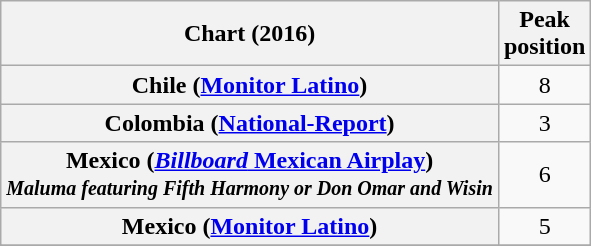<table class="wikitable sortable plainrowheaders" style="text-align:center">
<tr>
<th>Chart (2016)</th>
<th>Peak<br>position</th>
</tr>
<tr>
<th scope="row">Chile (<a href='#'>Monitor Latino</a>)</th>
<td>8</td>
</tr>
<tr>
<th scope=row>Colombia (<a href='#'>National-Report</a>)</th>
<td style="text-align:center;">3</td>
</tr>
<tr>
<th scope=row>Mexico (<a href='#'><em>Billboard</em> Mexican Airplay</a>)<br><small><em>Maluma featuring Fifth Harmony or Don Omar and Wisin</em></small></th>
<td style="text-align:center;">6</td>
</tr>
<tr>
<th scope=row>Mexico (<a href='#'>Monitor Latino</a>)</th>
<td style="text-align:center;">5</td>
</tr>
<tr>
</tr>
<tr>
</tr>
<tr>
</tr>
<tr>
</tr>
<tr>
</tr>
</table>
